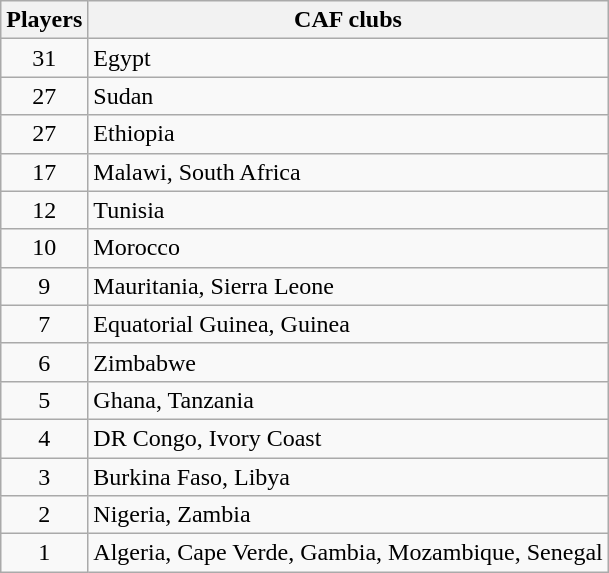<table class="wikitable">
<tr>
<th>Players</th>
<th>CAF clubs</th>
</tr>
<tr>
<td align="center">31</td>
<td> Egypt</td>
</tr>
<tr>
<td align="center">27</td>
<td> Sudan</td>
</tr>
<tr>
<td align="center">27</td>
<td> Ethiopia</td>
</tr>
<tr>
<td align="center">17</td>
<td> Malawi,  South Africa</td>
</tr>
<tr>
<td align="center">12</td>
<td> Tunisia</td>
</tr>
<tr>
<td align="center">10</td>
<td> Morocco</td>
</tr>
<tr>
<td align="center">9</td>
<td> Mauritania,  Sierra Leone</td>
</tr>
<tr>
<td align="center">7</td>
<td> Equatorial Guinea,  Guinea</td>
</tr>
<tr>
<td align="center">6</td>
<td> Zimbabwe</td>
</tr>
<tr>
<td align="center">5</td>
<td> Ghana,  Tanzania</td>
</tr>
<tr>
<td align="center">4</td>
<td> DR Congo,  Ivory Coast</td>
</tr>
<tr>
<td align="center">3</td>
<td>Burkina Faso,  Libya</td>
</tr>
<tr>
<td align="center">2</td>
<td> Nigeria,  Zambia</td>
</tr>
<tr>
<td align="center">1</td>
<td> Algeria,  Cape Verde,  Gambia,  Mozambique,  Senegal</td>
</tr>
</table>
